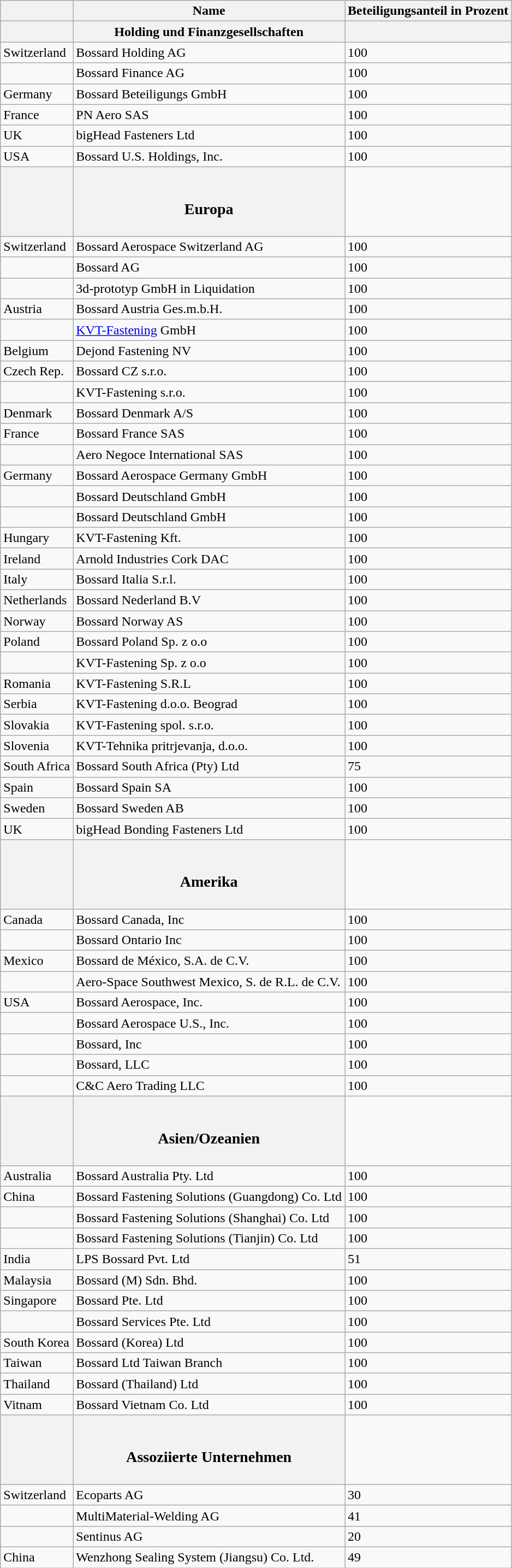<table class="wikitable sortable">
<tr>
<th></th>
<th>Name</th>
<th>Beteiligungsanteil in Prozent</th>
</tr>
<tr>
<th></th>
<th>Holding und Finanzgesellschaften</th>
<th></th>
</tr>
<tr>
<td>Switzerland</td>
<td>Bossard Holding AG</td>
<td>100</td>
</tr>
<tr>
<td></td>
<td>Bossard Finance AG</td>
<td>100</td>
</tr>
<tr>
<td>Germany</td>
<td>Bossard Beteiligungs GmbH</td>
<td>100</td>
</tr>
<tr>
<td>France</td>
<td>PN Aero SAS</td>
<td>100</td>
</tr>
<tr>
<td>UK</td>
<td>bigHead Fasteners Ltd</td>
<td>100</td>
</tr>
<tr>
<td>USA</td>
<td>Bossard U.S. Holdings, Inc.</td>
<td>100</td>
</tr>
<tr>
<th></th>
<th><br><h3>Europa</h3></th>
<td></td>
</tr>
<tr>
<td>Switzerland</td>
<td>Bossard Aerospace Switzerland AG</td>
<td>100</td>
</tr>
<tr>
<td></td>
<td>Bossard AG</td>
<td>100</td>
</tr>
<tr>
<td></td>
<td>3d-prototyp GmbH in Liquidation</td>
<td>100</td>
</tr>
<tr>
<td>Austria</td>
<td>Bossard Austria Ges.m.b.H.</td>
<td>100</td>
</tr>
<tr>
<td></td>
<td><a href='#'>KVT-Fastening</a> GmbH</td>
<td>100</td>
</tr>
<tr>
<td>Belgium</td>
<td>Dejond Fastening NV</td>
<td>100</td>
</tr>
<tr>
<td>Czech Rep.</td>
<td>Bossard CZ s.r.o.</td>
<td>100</td>
</tr>
<tr>
<td></td>
<td>KVT-Fastening s.r.o.</td>
<td>100</td>
</tr>
<tr>
<td>Denmark</td>
<td>Bossard Denmark A/S</td>
<td>100</td>
</tr>
<tr>
<td>France</td>
<td>Bossard France SAS</td>
<td>100</td>
</tr>
<tr>
<td></td>
<td>Aero Negoce International SAS</td>
<td>100</td>
</tr>
<tr>
<td>Germany</td>
<td>Bossard Aerospace Germany GmbH</td>
<td>100</td>
</tr>
<tr>
<td></td>
<td>Bossard Deutschland GmbH</td>
<td>100</td>
</tr>
<tr>
<td></td>
<td>Bossard Deutschland GmbH</td>
<td>100</td>
</tr>
<tr>
<td>Hungary</td>
<td>KVT-Fastening Kft.</td>
<td>100</td>
</tr>
<tr>
<td>Ireland</td>
<td>Arnold Industries Cork DAC</td>
<td>100</td>
</tr>
<tr>
<td>Italy</td>
<td>Bossard Italia S.r.l.</td>
<td>100</td>
</tr>
<tr>
<td>Netherlands</td>
<td>Bossard Nederland B.V</td>
<td>100</td>
</tr>
<tr>
<td>Norway</td>
<td>Bossard Norway AS</td>
<td>100</td>
</tr>
<tr>
<td>Poland</td>
<td>Bossard Poland Sp. z o.o</td>
<td>100</td>
</tr>
<tr>
<td></td>
<td>KVT-Fastening Sp. z o.o</td>
<td>100</td>
</tr>
<tr>
<td>Romania</td>
<td>KVT-Fastening S.R.L</td>
<td>100</td>
</tr>
<tr>
<td>Serbia</td>
<td>KVT-Fastening d.o.o. Beograd</td>
<td>100</td>
</tr>
<tr>
<td>Slovakia</td>
<td>KVT-Fastening spol. s.r.o.</td>
<td>100</td>
</tr>
<tr>
<td>Slovenia</td>
<td>KVT-Tehnika pritrjevanja, d.o.o.</td>
<td>100</td>
</tr>
<tr>
<td>South Africa</td>
<td>Bossard South Africa (Pty) Ltd</td>
<td>75</td>
</tr>
<tr>
<td>Spain</td>
<td>Bossard Spain SA</td>
<td>100</td>
</tr>
<tr>
<td>Sweden</td>
<td>Bossard Sweden AB</td>
<td>100</td>
</tr>
<tr>
<td>UK</td>
<td>bigHead Bonding Fasteners Ltd</td>
<td>100</td>
</tr>
<tr>
<th></th>
<th><br><h3>Amerika</h3></th>
<td></td>
</tr>
<tr>
<td>Canada</td>
<td>Bossard Canada, Inc</td>
<td>100</td>
</tr>
<tr>
<td></td>
<td>Bossard Ontario Inc</td>
<td>100</td>
</tr>
<tr>
<td>Mexico</td>
<td>Bossard de México, S.A. de C.V.</td>
<td>100</td>
</tr>
<tr>
<td></td>
<td>Aero-Space Southwest Mexico, S. de R.L. de C.V.</td>
<td>100</td>
</tr>
<tr>
<td>USA</td>
<td>Bossard Aerospace, Inc.</td>
<td>100</td>
</tr>
<tr>
<td></td>
<td>Bossard Aerospace U.S., Inc.</td>
<td>100</td>
</tr>
<tr>
<td></td>
<td>Bossard, Inc</td>
<td>100</td>
</tr>
<tr>
<td></td>
<td>Bossard, LLC</td>
<td>100</td>
</tr>
<tr>
<td></td>
<td>C&C Aero Trading LLC</td>
<td>100</td>
</tr>
<tr>
<th></th>
<th><br><h3>Asien/Ozeanien</h3></th>
<td></td>
</tr>
<tr>
<td>Australia</td>
<td>Bossard Australia Pty. Ltd</td>
<td>100</td>
</tr>
<tr>
<td>China</td>
<td>Bossard Fastening Solutions (Guangdong) Co. Ltd</td>
<td>100</td>
</tr>
<tr>
<td></td>
<td>Bossard Fastening Solutions (Shanghai) Co. Ltd</td>
<td>100</td>
</tr>
<tr>
<td></td>
<td>Bossard Fastening Solutions (Tianjin) Co. Ltd</td>
<td>100</td>
</tr>
<tr>
<td>India</td>
<td>LPS Bossard Pvt. Ltd</td>
<td>51</td>
</tr>
<tr>
<td>Malaysia</td>
<td>Bossard (M) Sdn. Bhd.</td>
<td>100</td>
</tr>
<tr>
<td>Singapore</td>
<td>Bossard Pte. Ltd</td>
<td>100</td>
</tr>
<tr>
<td></td>
<td>Bossard Services Pte. Ltd</td>
<td>100</td>
</tr>
<tr>
<td>South Korea</td>
<td>Bossard (Korea) Ltd</td>
<td>100</td>
</tr>
<tr>
<td>Taiwan</td>
<td>Bossard Ltd Taiwan Branch</td>
<td>100</td>
</tr>
<tr>
<td>Thailand</td>
<td>Bossard (Thailand) Ltd</td>
<td>100</td>
</tr>
<tr>
<td>Vitnam</td>
<td>Bossard Vietnam Co. Ltd</td>
<td>100</td>
</tr>
<tr>
<th></th>
<th><br><h3>Assoziierte Unternehmen</h3></th>
<td></td>
</tr>
<tr>
<td>Switzerland</td>
<td>Ecoparts AG</td>
<td>30</td>
</tr>
<tr>
<td></td>
<td>MultiMaterial-Welding AG</td>
<td>41</td>
</tr>
<tr>
<td></td>
<td>Sentinus AG</td>
<td>20</td>
</tr>
<tr>
<td>China</td>
<td>Wenzhong Sealing System (Jiangsu) Co. Ltd.</td>
<td>49</td>
</tr>
</table>
